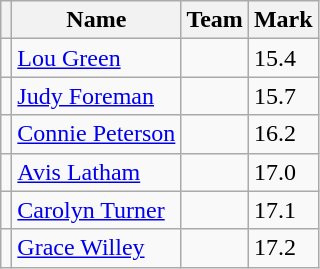<table class=wikitable>
<tr>
<th></th>
<th>Name</th>
<th>Team</th>
<th>Mark</th>
</tr>
<tr>
<td></td>
<td><a href='#'>Lou Green</a></td>
<td></td>
<td>15.4</td>
</tr>
<tr>
<td></td>
<td><a href='#'>Judy Foreman</a></td>
<td></td>
<td>15.7</td>
</tr>
<tr>
<td></td>
<td><a href='#'>Connie Peterson</a></td>
<td></td>
<td>16.2</td>
</tr>
<tr>
<td></td>
<td><a href='#'>Avis Latham</a></td>
<td></td>
<td>17.0</td>
</tr>
<tr>
<td></td>
<td><a href='#'>Carolyn Turner</a></td>
<td></td>
<td>17.1</td>
</tr>
<tr>
<td></td>
<td><a href='#'>Grace Willey</a></td>
<td></td>
<td>17.2</td>
</tr>
</table>
